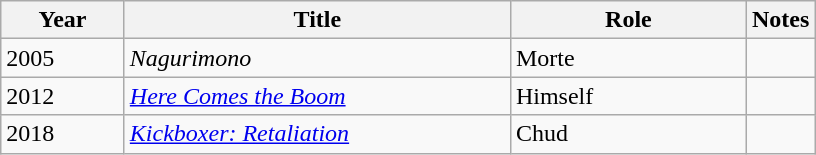<table class="wikitable sortable">
<tr>
<th style="width:75px;">Year</th>
<th style="width:250px;">Title</th>
<th style="width:150px;">Role</th>
<th class="unsortable">Notes</th>
</tr>
<tr>
<td>2005</td>
<td><em>Nagurimono</em></td>
<td>Morte</td>
<td></td>
</tr>
<tr>
<td>2012</td>
<td><em><a href='#'>Here Comes the Boom</a></em></td>
<td>Himself</td>
<td></td>
</tr>
<tr>
<td>2018</td>
<td><em><a href='#'>Kickboxer: Retaliation</a></em></td>
<td>Chud</td>
<td></td>
</tr>
</table>
